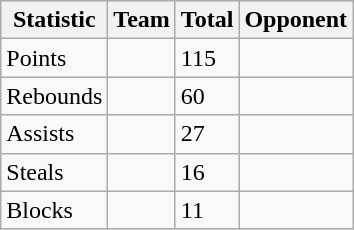<table class="wikitable">
<tr>
<th>Statistic</th>
<th>Team</th>
<th>Total</th>
<th>Opponent</th>
</tr>
<tr>
<td>Points</td>
<td></td>
<td>115</td>
<td><br></td>
</tr>
<tr>
<td>Rebounds</td>
<td></td>
<td>60</td>
<td></td>
</tr>
<tr>
<td>Assists</td>
<td></td>
<td>27</td>
<td></td>
</tr>
<tr>
<td>Steals</td>
<td><br></td>
<td>16</td>
<td><br></td>
</tr>
<tr>
<td>Blocks</td>
<td></td>
<td>11</td>
<td></td>
</tr>
</table>
